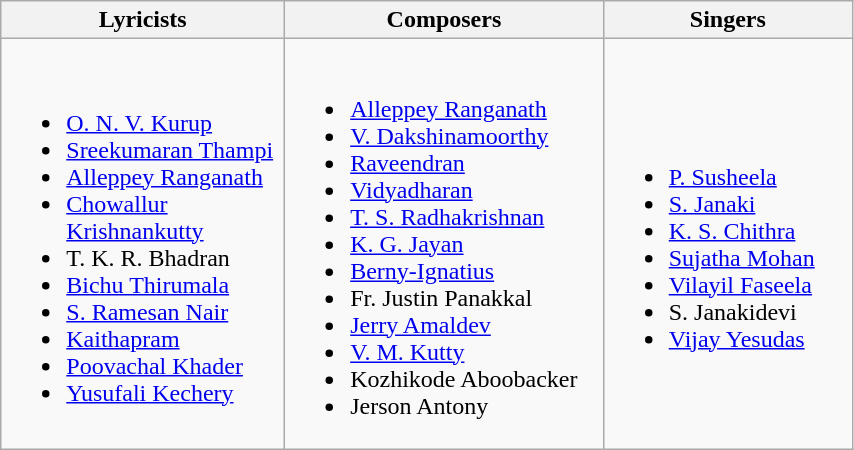<table class="wikitable plainrowheaders" style="width:45%; text-align=center">
<tr>
<th scope="col" style="width:15%;">Lyricists</th>
<th scope="col" style="width:15%;">Composers</th>
<th scope="col" style="width:15%;">Singers</th>
</tr>
<tr>
<td><br><ul><li><a href='#'>O. N. V. Kurup</a></li><li><a href='#'>Sreekumaran Thampi</a></li><li><a href='#'>Alleppey Ranganath</a></li><li><a href='#'>Chowallur Krishnankutty</a></li><li>T. K. R. Bhadran</li><li><a href='#'>Bichu Thirumala</a></li><li><a href='#'>S. Ramesan Nair</a></li><li><a href='#'>Kaithapram</a></li><li><a href='#'>Poovachal Khader</a></li><li><a href='#'>Yusufali Kechery</a></li></ul></td>
<td><br><ul><li><a href='#'>Alleppey Ranganath</a></li><li><a href='#'>V. Dakshinamoorthy</a></li><li><a href='#'>Raveendran</a></li><li><a href='#'>Vidyadharan</a></li><li><a href='#'>T. S. Radhakrishnan</a></li><li><a href='#'>K. G. Jayan</a></li><li><a href='#'>Berny-Ignatius</a></li><li>Fr. Justin Panakkal</li><li><a href='#'>Jerry Amaldev</a></li><li><a href='#'>V. M. Kutty</a></li><li>Kozhikode Aboobacker</li><li>Jerson Antony</li></ul></td>
<td><br><ul><li><a href='#'>P. Susheela</a></li><li><a href='#'>S. Janaki</a></li><li><a href='#'>K. S. Chithra</a></li><li><a href='#'>Sujatha Mohan</a></li><li><a href='#'>Vilayil Faseela</a></li><li>S. Janakidevi</li><li><a href='#'>Vijay Yesudas</a></li></ul></td>
</tr>
</table>
